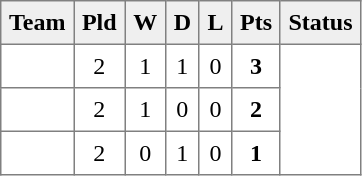<table style=border-collapse:collapse border=1 cellspacing=0 cellpadding=5>
<tr align=center bgcolor=#efefef>
<th>Team</th>
<th>Pld</th>
<th>W</th>
<th>D</th>
<th>L</th>
<th>Pts</th>
<th>Status</th>
</tr>
<tr align=center style="background:#FFFFFF;">
<td style="text-align:left;"> </td>
<td>2</td>
<td>1</td>
<td>1</td>
<td>0</td>
<td><strong>3</strong></td>
<td rowspan=3></td>
</tr>
<tr align=center style="background:#FFFFFF;">
<td style="text-align:left;"> </td>
<td>2</td>
<td>1</td>
<td>0</td>
<td>0</td>
<td><strong>2</strong></td>
</tr>
<tr align=center style="background:#FFFFFF;">
<td style="text-align:left;"> </td>
<td>2</td>
<td>0</td>
<td>1</td>
<td>0</td>
<td><strong>1</strong></td>
</tr>
</table>
